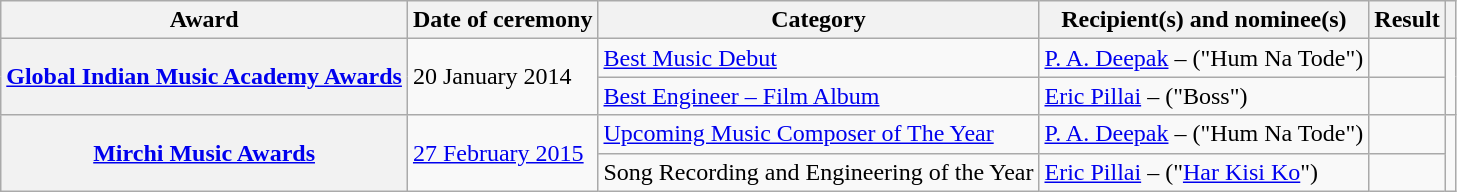<table class="wikitable plainrowheaders sortable">
<tr>
<th scope="col">Award</th>
<th scope="col">Date of ceremony</th>
<th scope="col">Category</th>
<th scope="col">Recipient(s) and nominee(s)</th>
<th scope="col">Result</th>
<th scope="col" class="unsortable"></th>
</tr>
<tr>
<th rowspan="2" scope="row"><a href='#'>Global Indian Music Academy Awards</a></th>
<td rowspan="2">20 January 2014</td>
<td><a href='#'>Best Music Debut</a></td>
<td><a href='#'>P. A. Deepak</a> – ("Hum Na Tode")</td>
<td></td>
<td rowspan="2" align="center"></td>
</tr>
<tr>
<td><a href='#'>Best Engineer – Film Album</a></td>
<td><a href='#'>Eric Pillai</a> – ("Boss")</td>
<td></td>
</tr>
<tr>
<th rowspan="2" scope="row"><a href='#'>Mirchi Music Awards</a></th>
<td rowspan="2"><a href='#'>27 February 2015</a></td>
<td><a href='#'>Upcoming Music Composer of The Year</a></td>
<td><a href='#'>P. A. Deepak</a> – ("Hum Na Tode")</td>
<td></td>
<td rowspan="2" align="center"></td>
</tr>
<tr>
<td>Song Recording and Engineering of the Year</td>
<td><a href='#'>Eric Pillai</a> – ("<a href='#'>Har Kisi Ko</a>")</td>
<td></td>
</tr>
</table>
